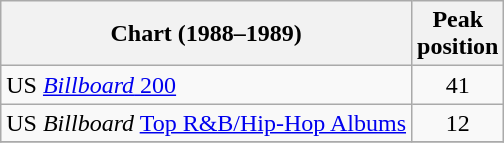<table class="wikitable sortable">
<tr>
<th>Chart (1988–1989)</th>
<th>Peak<br>position</th>
</tr>
<tr>
<td>US <a href='#'><em>Billboard</em> 200</a></td>
<td style="text-align:center;">41</td>
</tr>
<tr>
<td>US <em>Billboard</em> <a href='#'>Top R&B/Hip-Hop Albums</a></td>
<td style="text-align:center;">12</td>
</tr>
<tr>
</tr>
</table>
